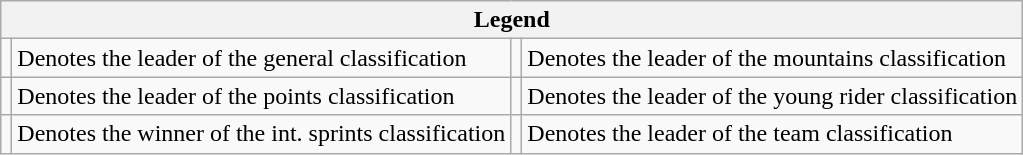<table class="wikitable noresize">
<tr>
<th colspan="4">Legend</th>
</tr>
<tr>
<td></td>
<td>Denotes the leader of the general classification</td>
<td></td>
<td>Denotes the leader of the mountains classification</td>
</tr>
<tr>
<td></td>
<td>Denotes the leader of the points classification</td>
<td></td>
<td>Denotes the leader of the young rider classification</td>
</tr>
<tr>
<td></td>
<td>Denotes the winner of the int. sprints classification</td>
<td></td>
<td>Denotes the leader of the team classification</td>
</tr>
</table>
